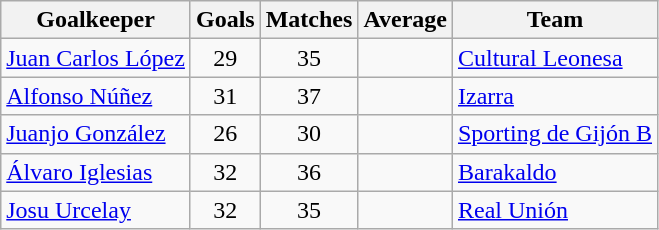<table class="wikitable sortable">
<tr>
<th>Goalkeeper</th>
<th>Goals</th>
<th>Matches</th>
<th>Average</th>
<th>Team</th>
</tr>
<tr>
<td> <a href='#'>Juan Carlos López</a></td>
<td align=center>29</td>
<td align=center>35</td>
<td align=center></td>
<td><a href='#'>Cultural Leonesa</a></td>
</tr>
<tr>
<td> <a href='#'>Alfonso Núñez</a></td>
<td align=center>31</td>
<td align=center>37</td>
<td align=center></td>
<td><a href='#'>Izarra</a></td>
</tr>
<tr>
<td> <a href='#'>Juanjo González</a></td>
<td align=center>26</td>
<td align=center>30</td>
<td align=center></td>
<td><a href='#'>Sporting de Gijón B</a></td>
</tr>
<tr>
<td> <a href='#'>Álvaro Iglesias</a></td>
<td align=center>32</td>
<td align=center>36</td>
<td align=center></td>
<td><a href='#'>Barakaldo</a></td>
</tr>
<tr>
<td> <a href='#'>Josu Urcelay</a></td>
<td align=center>32</td>
<td align=center>35</td>
<td align=center></td>
<td><a href='#'>Real Unión</a></td>
</tr>
</table>
